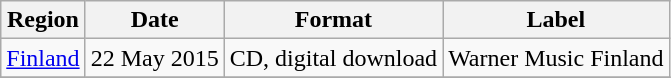<table class=wikitable>
<tr>
<th>Region</th>
<th>Date</th>
<th>Format</th>
<th>Label</th>
</tr>
<tr>
<td><a href='#'>Finland</a></td>
<td>22 May 2015</td>
<td>CD, digital download</td>
<td>Warner Music Finland</td>
</tr>
<tr>
</tr>
</table>
